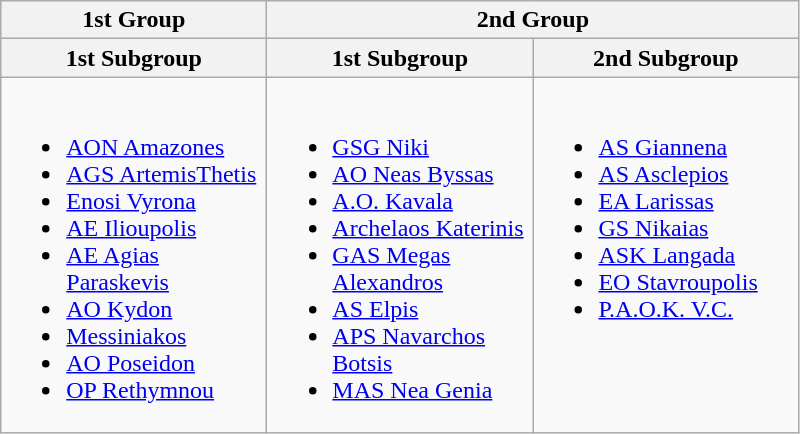<table class="wikitable">
<tr>
<th>1st Group</th>
<th colspan="2">2nd Group</th>
</tr>
<tr>
<th width="170">1st Subgroup</th>
<th width="170">1st Subgroup</th>
<th width="170">2nd Subgroup</th>
</tr>
<tr>
<td valign="top"><br><ul><li><a href='#'>AON Amazones</a></li><li><a href='#'>AGS ArtemisThetis</a></li><li><a href='#'>Enosi Vyrona</a></li><li><a href='#'>AE Ilioupolis</a></li><li><a href='#'>AE Agias Paraskevis</a></li><li><a href='#'>AO Kydon</a></li><li><a href='#'>Messiniakos</a></li><li><a href='#'>AO Poseidon</a></li><li><a href='#'>OP Rethymnou</a></li></ul></td>
<td valign="top"><br><ul><li><a href='#'>GSG Niki</a></li><li><a href='#'>AO Neas Byssas</a></li><li><a href='#'>A.O. Kavala</a></li><li><a href='#'>Archelaos Katerinis</a></li><li><a href='#'>GAS Megas Alexandros</a></li><li><a href='#'>AS Elpis</a></li><li><a href='#'>APS Navarchos Botsis</a></li><li><a href='#'>MAS Nea Genia</a></li></ul></td>
<td valign="top"><br><ul><li><a href='#'>AS Giannena</a></li><li><a href='#'>AS Asclepios</a></li><li><a href='#'>EA Larissas</a></li><li><a href='#'>GS Nikaias</a></li><li><a href='#'>ASK Langada</a></li><li><a href='#'>EO Stavroupolis</a></li><li><a href='#'>P.A.O.K. V.C.</a></li></ul></td>
</tr>
</table>
